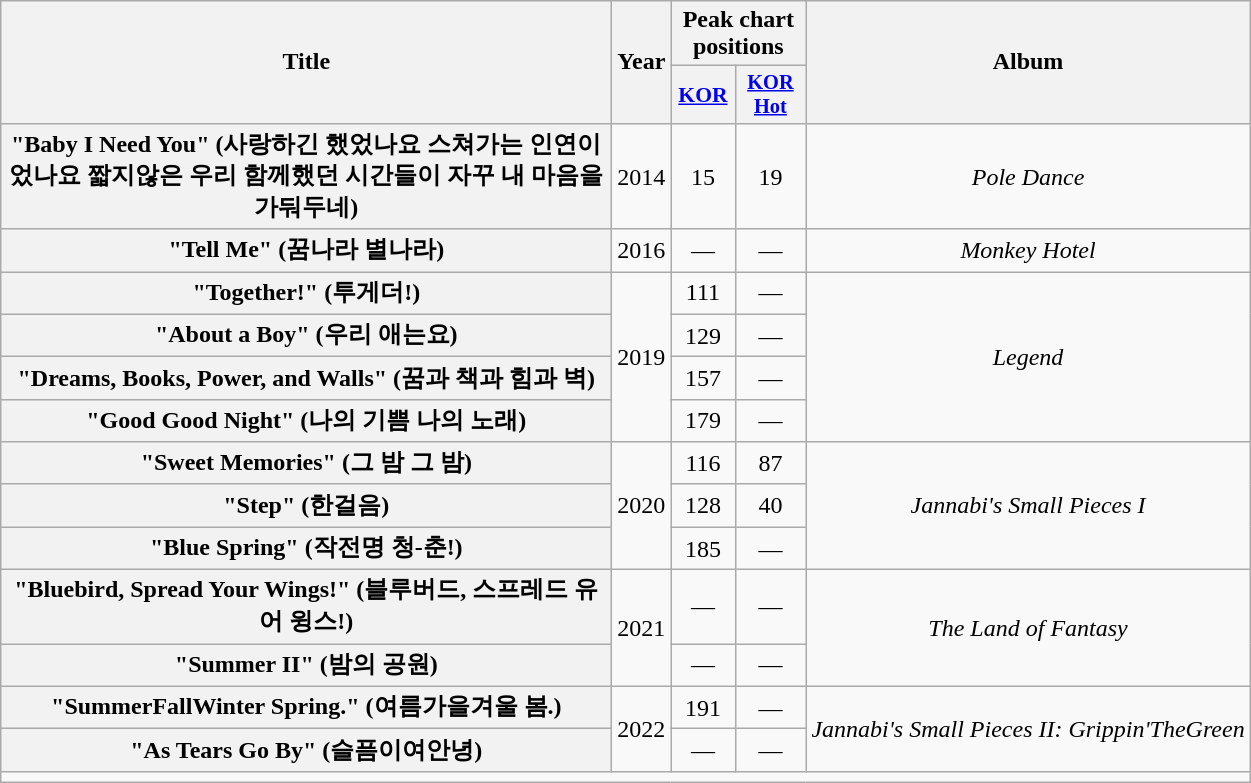<table class="wikitable plainrowheaders" style="text-align:center;">
<tr>
<th scope="col" rowspan="2" style="width:25em;">Title</th>
<th rowspan="2" scope="col">Year</th>
<th scope="col" colspan="2">Peak chart positions</th>
<th rowspan="2">Album</th>
</tr>
<tr>
<th scope="col" style="width:2.5em;font-size:90%;"><a href='#'>KOR</a><br></th>
<th scope="col" style="width:3em;font-size:85%;"><a href='#'>KOR<br>Hot</a><br></th>
</tr>
<tr>
<th scope="row">"Baby I Need You" (사랑하긴 했었나요 스쳐가는 인연이었나요 짧지않은 우리 함께했던 시간들이 자꾸 내 마음을 가둬두네)</th>
<td>2014</td>
<td>15</td>
<td>19</td>
<td><em>Pole Dance</em></td>
</tr>
<tr>
<th scope="row">"Tell Me" (꿈나라 별나라)</th>
<td>2016</td>
<td>—</td>
<td>—</td>
<td><em>Monkey Hotel</em></td>
</tr>
<tr>
<th scope="row">"Together!" (투게더!)</th>
<td rowspan="4">2019</td>
<td>111</td>
<td>—</td>
<td rowspan="4"><em>Legend</em></td>
</tr>
<tr>
<th scope="row">"About a Boy" (우리 애는요)</th>
<td>129</td>
<td>—</td>
</tr>
<tr>
<th scope="row">"Dreams, Books, Power, and Walls" (꿈과 책과 힘과 벽)</th>
<td>157</td>
<td>—</td>
</tr>
<tr>
<th scope="row">"Good Good Night" (나의 기쁨 나의 노래)</th>
<td>179</td>
<td>—</td>
</tr>
<tr>
<th scope="row">"Sweet Memories" (그 밤 그 밤)</th>
<td rowspan="3">2020</td>
<td>116</td>
<td>87</td>
<td rowspan="3"><em>Jannabi's Small Pieces I</em></td>
</tr>
<tr>
<th scope="row">"Step" (한걸음)</th>
<td>128</td>
<td>40</td>
</tr>
<tr>
<th scope="row">"Blue Spring" (작전명 청-춘!)</th>
<td>185</td>
<td>—</td>
</tr>
<tr>
<th scope="row">"Bluebird, Spread Your Wings!" (블루버드, 스프레드 유어 윙스!)</th>
<td rowspan="2">2021</td>
<td>—</td>
<td>—</td>
<td rowspan="2"><em>The Land of Fantasy</em></td>
</tr>
<tr>
<th scope="row">"Summer II" (밤의 공원)</th>
<td>—</td>
<td>—</td>
</tr>
<tr>
<th scope="row">"SummerFallWinter Spring." (여름가을겨울 봄.)</th>
<td rowspan="2">2022</td>
<td>191</td>
<td>—</td>
<td rowspan="2"><em>Jannabi's Small Pieces II: Grippin'TheGreen</em></td>
</tr>
<tr>
<th scope="row">"As Tears Go By" (슬픔이여안녕)</th>
<td>—</td>
<td>—</td>
</tr>
<tr>
<td colspan="5"></td>
</tr>
</table>
